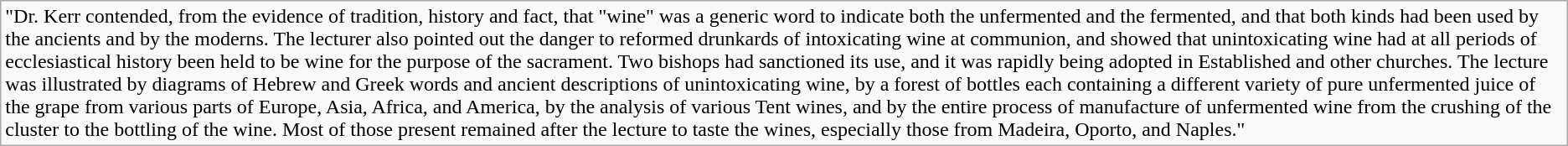<table class="wikitable">
<tr>
<td>"Dr. Kerr contended, from the evidence of tradition, history and fact, that "wine" was a generic word to indicate both the unfermented and the fermented, and that both kinds had been used by the ancients and by the moderns. The lecturer also pointed out the danger to reformed drunkards of intoxicating wine at communion, and showed that unintoxicating wine had at all periods of ecclesiastical history been held to be wine for the purpose of the sacrament. Two bishops had sanctioned its use, and it was rapidly being adopted in Established and other churches. The lecture was illustrated by diagrams of Hebrew and Greek words and ancient descriptions of unintoxicating wine, by a forest of bottles each containing a different variety of pure unfermented juice of the grape from various parts of Europe, Asia, Africa, and America, by the analysis of various Tent wines, and by the entire process of manufacture of unfermented wine from the crushing of the cluster to the bottling of the wine. Most of those present remained after the lecture to taste the wines, especially those from Madeira, Oporto, and Naples."</td>
</tr>
</table>
